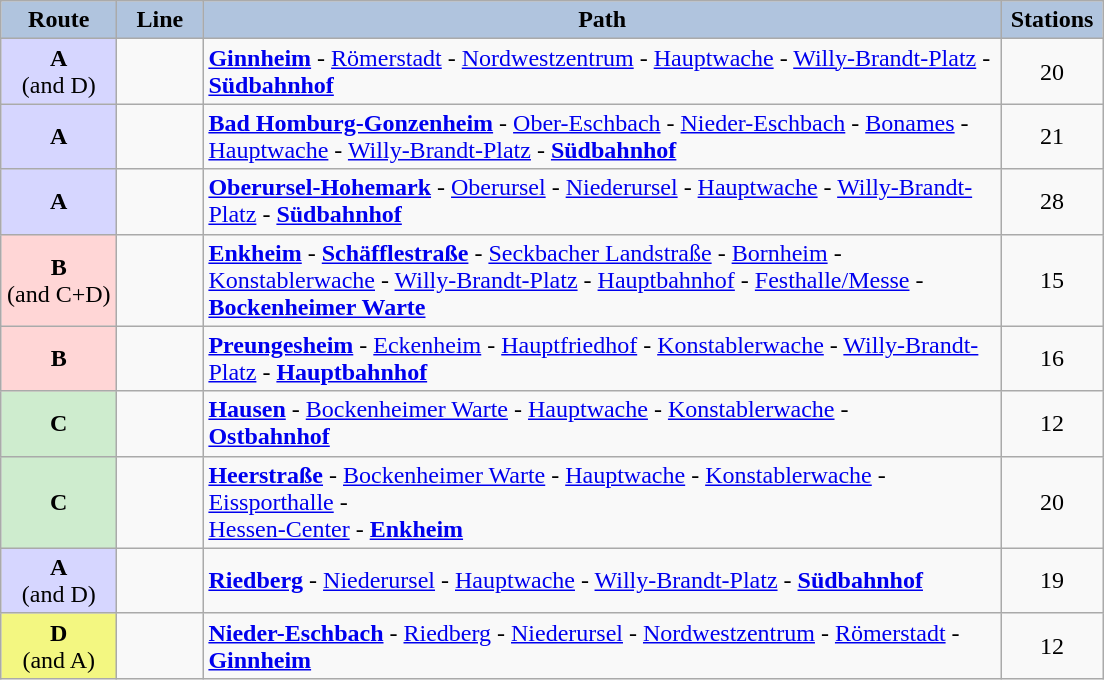<table class="wikitable">
<tr>
<th style="background: lightsteelblue;" width="70px">Route</th>
<th style="background: lightsteelblue;" width="50px">Line</th>
<th style="background: lightsteelblue;" width="525px">Path</th>
<th style="background: lightsteelblue;" width="60px">Stations</th>
</tr>
<tr>
<td style="background-color:#d6d6ff; text-align:center;"><span><strong>A</strong></span><br><span>(and D)</span></td>
<td style="text-align:center;"></td>
<td><strong><a href='#'>Ginnheim</a></strong> - <a href='#'>Römerstadt</a> - <a href='#'>Nordwestzentrum</a> - <a href='#'>Hauptwache</a> - <a href='#'>Willy-Brandt-Platz</a> - <strong><a href='#'>Südbahnhof</a></strong></td>
<td style="text-align:center;">20</td>
</tr>
<tr>
<td style="background-color:#d6d6ff; text-align:center;"><span><strong>A</strong></span></td>
<td style="text-align:center;"></td>
<td><strong><a href='#'>Bad Homburg-Gonzenheim</a></strong> - <a href='#'>Ober-Eschbach</a> - <a href='#'>Nieder-Eschbach</a> - <a href='#'>Bonames</a> - <a href='#'>Hauptwache</a> - <a href='#'>Willy-Brandt-Platz</a> - <strong><a href='#'>Südbahnhof</a></strong></td>
<td style="text-align:center;">21</td>
</tr>
<tr>
<td style="background-color:#d6d6ff; text-align:center;"><span><strong>A</strong></span></td>
<td style="text-align:center;"></td>
<td><strong><a href='#'>Oberursel-Hohemark</a></strong> - <a href='#'>Oberursel</a> - <a href='#'>Niederursel</a> - <a href='#'>Hauptwache</a> - <a href='#'>Willy-Brandt-Platz</a> - <strong><a href='#'>Südbahnhof</a></strong></td>
<td style="text-align:center;">28</td>
</tr>
<tr>
<td style="background-color:#ffd6d6; text-align:center;"><span><strong>B</strong></span><br><span>(and C+D)</span></td>
<td style="text-align:center;"></td>
<td><strong><a href='#'>Enkheim</a></strong> - <strong><a href='#'>Schäfflestraße</a></strong> - <a href='#'>Seckbacher Landstraße</a> - <a href='#'>Bornheim</a> - <a href='#'>Konstablerwache</a> - <a href='#'>Willy-Brandt-Platz</a> - <a href='#'>Hauptbahnhof</a> - <a href='#'>Festhalle/Messe</a> - <strong><a href='#'>Bockenheimer Warte</a></strong></td>
<td style="text-align:center;">15</td>
</tr>
<tr>
<td style="background-color:#ffd6d6; text-align:center;"><span><strong>B</strong></span></td>
<td style="text-align:center;"></td>
<td><strong><a href='#'>Preungesheim</a></strong> - <a href='#'>Eckenheim</a> - <a href='#'>Hauptfriedhof</a> - <a href='#'>Konstablerwache</a> - <a href='#'>Willy-Brandt-Platz</a> - <strong><a href='#'>Hauptbahnhof</a></strong></td>
<td style="text-align:center;">16</td>
</tr>
<tr>
<td style="background-color:#ceecce; text-align:center;"><span><strong>C</strong></span></td>
<td style="text-align:center;"></td>
<td><strong><a href='#'>Hausen</a></strong> - <a href='#'>Bockenheimer Warte</a> - <a href='#'>Hauptwache</a> - <a href='#'>Konstablerwache</a> - <br><strong><a href='#'>Ostbahnhof</a></strong></td>
<td style="text-align:center;">12</td>
</tr>
<tr>
<td style="background-color:#ceecce; text-align:center;"><span><strong>C</strong></span></td>
<td style="text-align:center;"></td>
<td><strong><a href='#'>Heerstraße</a></strong> - <a href='#'>Bockenheimer Warte</a> - <a href='#'>Hauptwache</a> - <a href='#'>Konstablerwache</a> - <a href='#'>Eissporthalle</a> - <br><a href='#'>Hessen-Center</a> - <strong><a href='#'>Enkheim</a></strong></td>
<td style="text-align:center;">20</td>
</tr>
<tr>
<td style="background-color:#d6d6ff; text-align:center;"><span><strong>A</strong></span><br><span>(and D)</span></td>
<td style="text-align:center;"></td>
<td><strong><a href='#'>Riedberg</a></strong> - <a href='#'>Niederursel</a> - <a href='#'>Hauptwache</a> - <a href='#'>Willy-Brandt-Platz</a> - <strong><a href='#'>Südbahnhof</a></strong></td>
<td style="text-align:center;">19</td>
</tr>
<tr>
<td style="background-color:#f3f781; text-align:center;"><span><strong>D</strong></span><br><span>(and A)</span></td>
<td style="text-align:center;"></td>
<td><strong><a href='#'>Nieder-Eschbach</a></strong> - <a href='#'>Riedberg</a> - <a href='#'>Niederursel</a> - <a href='#'>Nordwestzentrum</a> - <a href='#'>Römerstadt</a> - <strong><a href='#'>Ginnheim</a></strong></td>
<td style="text-align:center;">12</td>
</tr>
</table>
